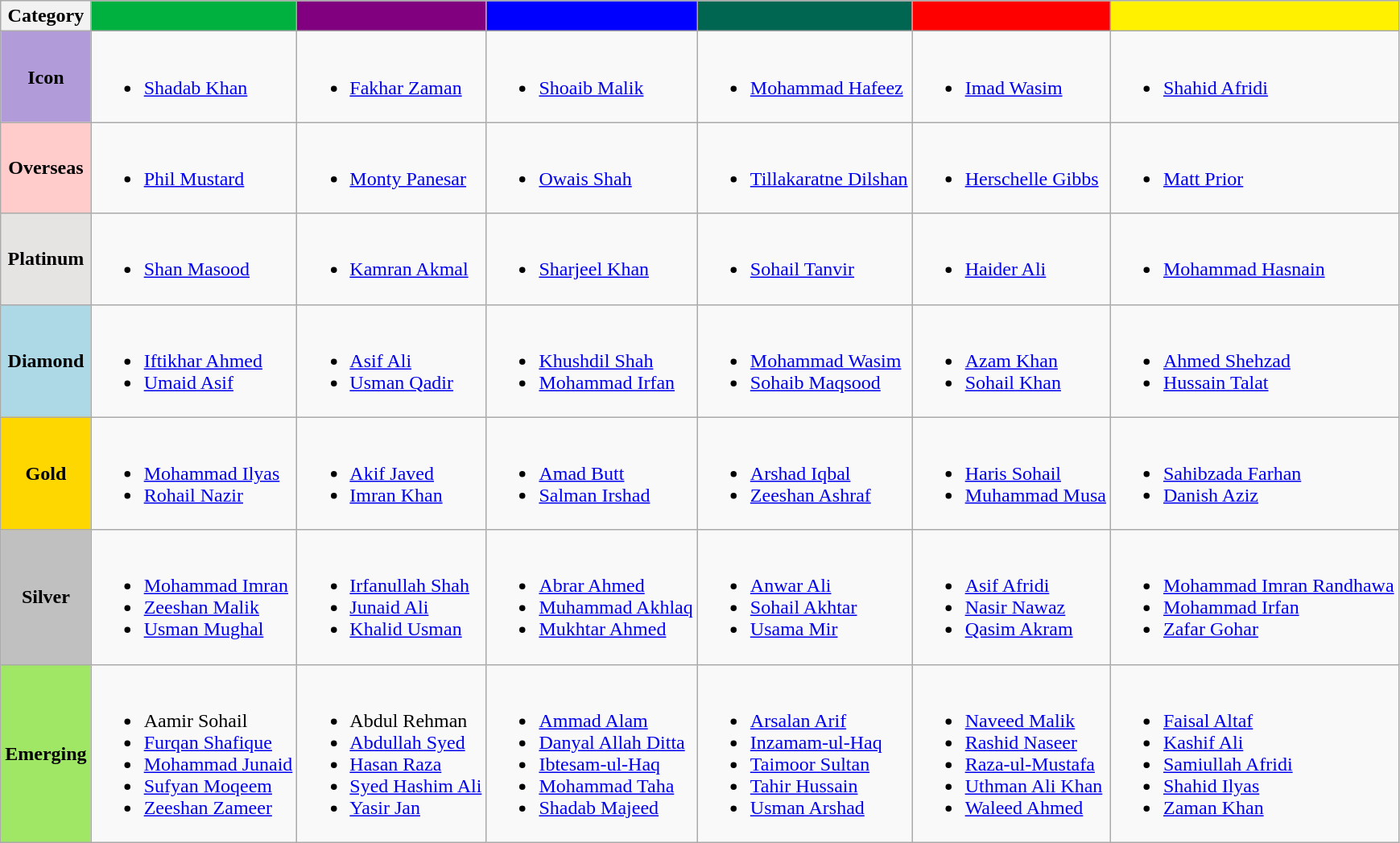<table class="wikitable">
<tr>
<th>Category</th>
<th style="background:#00B13F"></th>
<th style="background:purple"></th>
<th style="background:#0000FF"></th>
<th style="background:#006651"></th>
<th style="background:#FF0000"></th>
<th style="background:#FFF100"></th>
</tr>
<tr>
<th style="background:#B19CD9">Icon</th>
<td><br><ul><li> <a href='#'>Shadab Khan</a></li></ul></td>
<td><br><ul><li> <a href='#'>Fakhar Zaman</a></li></ul></td>
<td><br><ul><li> <a href='#'>Shoaib Malik</a></li></ul></td>
<td><br><ul><li> <a href='#'>Mohammad Hafeez</a></li></ul></td>
<td><br><ul><li> <a href='#'>Imad Wasim</a></li></ul></td>
<td><br><ul><li> <a href='#'>Shahid Afridi</a></li></ul></td>
</tr>
<tr>
<th style="background:#ffcccb">Overseas</th>
<td><br><ul><li> <a href='#'>Phil Mustard</a></li></ul></td>
<td><br><ul><li> <a href='#'>Monty Panesar</a></li></ul></td>
<td><br><ul><li> <a href='#'>Owais Shah</a></li></ul></td>
<td><br><ul><li> <a href='#'>Tillakaratne Dilshan</a></li></ul></td>
<td><br><ul><li> <a href='#'>Herschelle Gibbs</a></li></ul></td>
<td><br><ul><li> <a href='#'>Matt Prior</a></li></ul></td>
</tr>
<tr>
<th style="background:#E5E4E2">Platinum</th>
<td><br><ul><li> <a href='#'>Shan Masood</a></li></ul></td>
<td><br><ul><li> <a href='#'>Kamran Akmal</a></li></ul></td>
<td><br><ul><li> <a href='#'>Sharjeel Khan</a></li></ul></td>
<td><br><ul><li> <a href='#'>Sohail Tanvir</a></li></ul></td>
<td><br><ul><li> <a href='#'>Haider Ali</a></li></ul></td>
<td><br><ul><li> <a href='#'>Mohammad Hasnain</a></li></ul></td>
</tr>
<tr>
<th style="background:lightblue">Diamond</th>
<td><br><ul><li> <a href='#'>Iftikhar Ahmed</a></li><li> <a href='#'>Umaid Asif</a></li></ul></td>
<td><br><ul><li> <a href='#'>Asif Ali</a></li><li> <a href='#'>Usman Qadir</a></li></ul></td>
<td><br><ul><li> <a href='#'>Khushdil Shah</a></li><li> <a href='#'>Mohammad Irfan</a></li></ul></td>
<td><br><ul><li> <a href='#'>Mohammad Wasim</a></li><li> <a href='#'>Sohaib Maqsood</a></li></ul></td>
<td><br><ul><li> <a href='#'>Azam Khan</a></li><li> <a href='#'>Sohail Khan</a></li></ul></td>
<td><br><ul><li> <a href='#'>Ahmed Shehzad</a></li><li> <a href='#'>Hussain Talat</a></li></ul></td>
</tr>
<tr>
<th style="background:gold">Gold</th>
<td><br><ul><li> <a href='#'>Mohammad Ilyas</a></li><li> <a href='#'>Rohail Nazir</a></li></ul></td>
<td><br><ul><li> <a href='#'>Akif Javed</a></li><li> <a href='#'>Imran Khan</a></li></ul></td>
<td><br><ul><li> <a href='#'>Amad Butt</a></li><li> <a href='#'>Salman Irshad</a></li></ul></td>
<td><br><ul><li> <a href='#'>Arshad Iqbal</a></li><li> <a href='#'>Zeeshan Ashraf</a></li></ul></td>
<td><br><ul><li> <a href='#'>Haris Sohail</a></li><li> <a href='#'>Muhammad Musa</a></li></ul></td>
<td><br><ul><li> <a href='#'>Sahibzada Farhan</a></li><li> <a href='#'>Danish Aziz</a></li></ul></td>
</tr>
<tr>
<th style="background:#C0C0C0">Silver</th>
<td><br><ul><li> <a href='#'>Mohammad Imran</a></li><li> <a href='#'>Zeeshan Malik</a></li><li> <a href='#'>Usman Mughal</a></li></ul></td>
<td><br><ul><li> <a href='#'>Irfanullah Shah</a></li><li> <a href='#'>Junaid Ali</a></li><li> <a href='#'>Khalid Usman</a></li></ul></td>
<td><br><ul><li> <a href='#'>Abrar Ahmed</a></li><li> <a href='#'>Muhammad Akhlaq</a></li><li> <a href='#'>Mukhtar Ahmed</a></li></ul></td>
<td><br><ul><li> <a href='#'>Anwar Ali</a></li><li> <a href='#'>Sohail Akhtar</a></li><li> <a href='#'>Usama Mir</a></li></ul></td>
<td><br><ul><li> <a href='#'>Asif Afridi</a></li><li> <a href='#'>Nasir Nawaz</a></li><li> <a href='#'>Qasim Akram</a></li></ul></td>
<td><br><ul><li> <a href='#'>Mohammad Imran Randhawa</a></li><li> <a href='#'>Mohammad Irfan</a></li><li> <a href='#'>Zafar Gohar</a></li></ul></td>
</tr>
<tr>
<th style="background:#9FE764">Emerging</th>
<td><br><ul><li> Aamir Sohail</li><li> <a href='#'>Furqan Shafique</a></li><li> <a href='#'>Mohammad Junaid</a></li><li> <a href='#'>Sufyan Moqeem</a></li><li> <a href='#'>Zeeshan Zameer</a></li></ul></td>
<td><br><ul><li> Abdul Rehman</li><li> <a href='#'>Abdullah Syed</a></li><li> <a href='#'>Hasan Raza</a></li><li> <a href='#'>Syed Hashim Ali</a></li><li> <a href='#'>Yasir Jan</a></li></ul></td>
<td><br><ul><li> <a href='#'>Ammad Alam</a></li><li> <a href='#'>Danyal Allah Ditta</a></li><li> <a href='#'>Ibtesam-ul-Haq</a></li><li> <a href='#'>Mohammad Taha</a></li><li> <a href='#'>Shadab Majeed</a></li></ul></td>
<td><br><ul><li> <a href='#'>Arsalan Arif</a></li><li> <a href='#'>Inzamam-ul-Haq</a></li><li> <a href='#'>Taimoor Sultan</a></li><li> <a href='#'>Tahir Hussain</a></li><li> <a href='#'>Usman Arshad</a></li></ul></td>
<td><br><ul><li> <a href='#'>Naveed Malik</a></li><li> <a href='#'>Rashid Naseer</a></li><li> <a href='#'>Raza-ul-Mustafa</a></li><li> <a href='#'>Uthman Ali Khan</a></li><li> <a href='#'>Waleed Ahmed</a></li></ul></td>
<td><br><ul><li> <a href='#'>Faisal Altaf</a></li><li> <a href='#'>Kashif Ali</a></li><li> <a href='#'>Samiullah Afridi</a></li><li> <a href='#'>Shahid Ilyas</a></li><li> <a href='#'>Zaman Khan</a></li></ul></td>
</tr>
</table>
